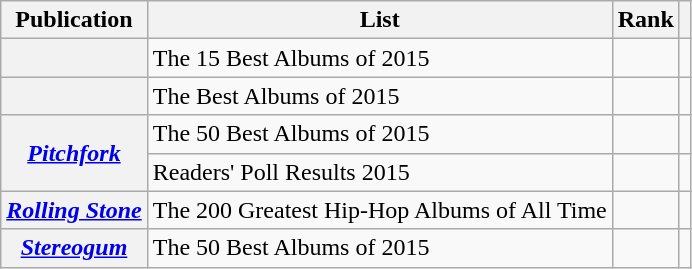<table class="wikitable sortable plainrowheaders" style="border:none; margin:0;">
<tr>
<th scope="col">Publication</th>
<th scope="col" class="unsortable">List</th>
<th scope="col" data-sort-type="number">Rank</th>
<th scope="col" class="unsortable"></th>
</tr>
<tr>
<th scope="row"></th>
<td>The 15 Best Albums of 2015</td>
<td></td>
<td></td>
</tr>
<tr>
<th scope="row"></th>
<td>The Best Albums of 2015</td>
<td></td>
<td></td>
</tr>
<tr>
<th scope="row" rowspan="2"><em><a href='#'>Pitchfork</a></em></th>
<td>The 50 Best Albums of 2015</td>
<td></td>
<td></td>
</tr>
<tr>
<td>Readers' Poll Results 2015</td>
<td></td>
<td></td>
</tr>
<tr>
<th scope="row"><em><a href='#'>Rolling Stone</a></em></th>
<td>The 200 Greatest Hip-Hop Albums of All Time</td>
<td></td>
<td></td>
</tr>
<tr>
<th scope="row"><em><a href='#'>Stereogum</a></em></th>
<td>The 50 Best Albums of 2015</td>
<td></td>
<td></td>
</tr>
</table>
